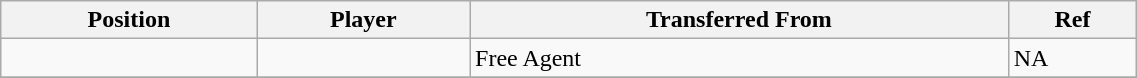<table class="wikitable sortable" style="width:60%; text-align:center; font-size:100%; text-align:left;">
<tr>
<th><strong>Position</strong></th>
<th><strong>Player</strong></th>
<th><strong>Transferred From</strong></th>
<th><strong>Ref</strong></th>
</tr>
<tr>
<td></td>
<td></td>
<td>Free Agent</td>
<td>NA</td>
</tr>
<tr>
</tr>
</table>
